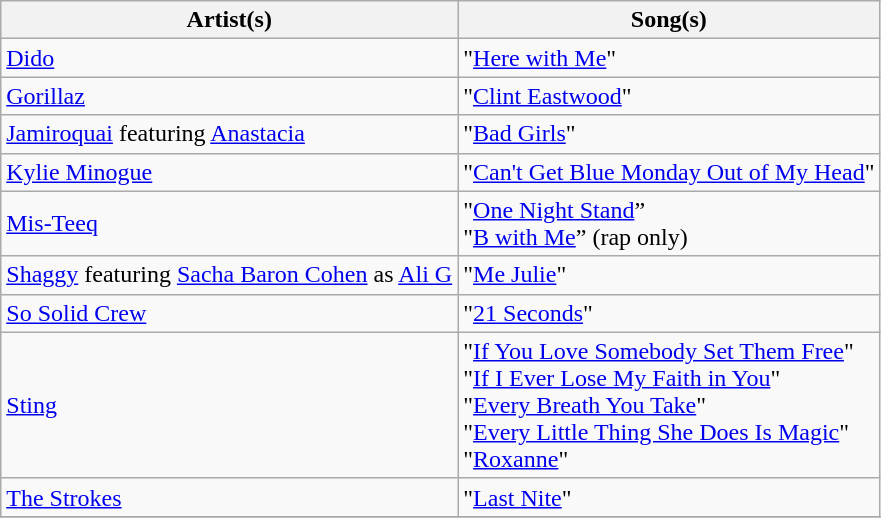<table class="wikitable">
<tr>
<th>Artist(s)</th>
<th>Song(s)</th>
</tr>
<tr>
<td><a href='#'>Dido</a></td>
<td>"<a href='#'>Here with Me</a>"</td>
</tr>
<tr>
<td><a href='#'>Gorillaz</a></td>
<td>"<a href='#'>Clint Eastwood</a>"</td>
</tr>
<tr>
<td><a href='#'>Jamiroquai</a> featuring <a href='#'>Anastacia</a></td>
<td>"<a href='#'>Bad Girls</a>"</td>
</tr>
<tr>
<td><a href='#'>Kylie Minogue</a></td>
<td>"<a href='#'>Can't Get Blue Monday Out of My Head</a>"</td>
</tr>
<tr>
<td><a href='#'>Mis-Teeq</a></td>
<td>"<a href='#'>One Night Stand</a>” <br>"<a href='#'>B with Me</a>” (rap only)</td>
</tr>
<tr>
<td><a href='#'>Shaggy</a> featuring <a href='#'>Sacha Baron Cohen</a> as <a href='#'>Ali G</a></td>
<td>"<a href='#'>Me Julie</a>"</td>
</tr>
<tr>
<td><a href='#'>So Solid Crew</a></td>
<td>"<a href='#'>21 Seconds</a>"</td>
</tr>
<tr>
<td><a href='#'>Sting</a></td>
<td>"<a href='#'>If You Love Somebody Set Them Free</a>"<br>"<a href='#'>If I Ever Lose My Faith in You</a>"<br>"<a href='#'>Every Breath You Take</a>"<br>"<a href='#'>Every Little Thing She Does Is Magic</a>"<br>"<a href='#'>Roxanne</a>"</td>
</tr>
<tr>
<td><a href='#'>The Strokes</a></td>
<td>"<a href='#'>Last Nite</a>"</td>
</tr>
<tr>
</tr>
</table>
